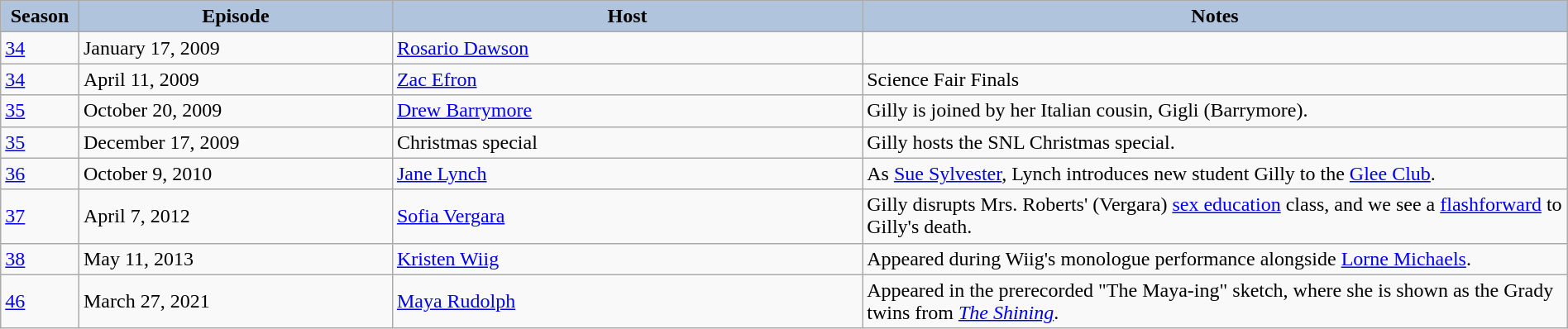<table class="wikitable" style="width:100%;">
<tr>
<th style="background:#b0c4de; width:5%;">Season</th>
<th style="background:#b0c4de; width:20%;">Episode</th>
<th style="background:#b0c4de; width:30%;">Host</th>
<th style="background:#b0c4de; width:45%;">Notes</th>
</tr>
<tr>
<td><a href='#'>34</a></td>
<td>January 17, 2009</td>
<td><a href='#'>Rosario Dawson</a></td>
<td></td>
</tr>
<tr>
<td><a href='#'>34</a></td>
<td>April 11, 2009</td>
<td><a href='#'>Zac Efron</a></td>
<td>Science Fair Finals</td>
</tr>
<tr>
<td><a href='#'>35</a></td>
<td>October 20, 2009</td>
<td><a href='#'>Drew Barrymore</a></td>
<td>Gilly is joined by her Italian cousin, Gigli (Barrymore).</td>
</tr>
<tr>
<td><a href='#'>35</a></td>
<td>December 17, 2009</td>
<td>Christmas special</td>
<td>Gilly hosts the SNL Christmas special.</td>
</tr>
<tr>
<td><a href='#'>36</a></td>
<td>October 9, 2010</td>
<td><a href='#'>Jane Lynch</a></td>
<td>As <a href='#'>Sue Sylvester</a>, Lynch introduces new student Gilly to the <a href='#'>Glee Club</a>.</td>
</tr>
<tr>
<td><a href='#'>37</a></td>
<td>April 7, 2012</td>
<td><a href='#'>Sofia Vergara</a></td>
<td>Gilly disrupts Mrs. Roberts' (Vergara) <a href='#'>sex education</a> class, and we see a <a href='#'>flashforward</a> to Gilly's death.</td>
</tr>
<tr>
<td><a href='#'>38</a></td>
<td>May 11, 2013</td>
<td><a href='#'>Kristen Wiig</a></td>
<td>Appeared during Wiig's monologue performance alongside <a href='#'>Lorne Michaels</a>.</td>
</tr>
<tr>
<td><a href='#'>46</a></td>
<td>March 27, 2021</td>
<td><a href='#'>Maya Rudolph</a></td>
<td>Appeared in the prerecorded "The Maya-ing" sketch, where she is shown as the Grady twins from <em><a href='#'>The Shining</a></em>.</td>
</tr>
</table>
